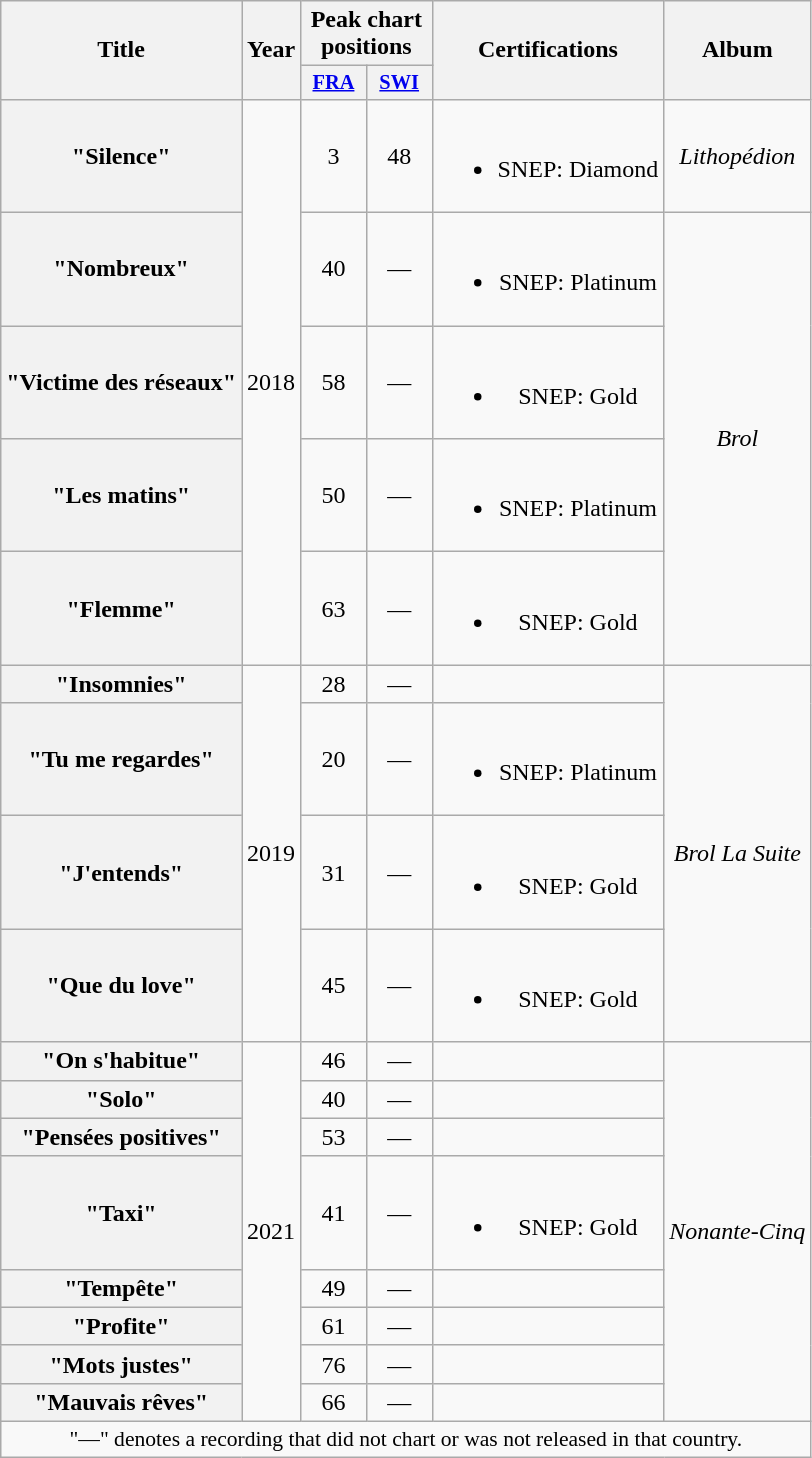<table class="wikitable plainrowheaders" style="text-align:center;">
<tr>
<th scope="col" rowspan="2">Title</th>
<th scope="col" rowspan="2">Year</th>
<th scope="col" colspan="2">Peak chart positions</th>
<th scope="col" rowspan="2">Certifications</th>
<th scope="col" rowspan="2">Album</th>
</tr>
<tr>
<th scope="col" style="width:2.75em;font-size:85%;"><a href='#'>FRA</a><br></th>
<th scope="col" style="width:2.75em;font-size:85%;"><a href='#'>SWI</a><br></th>
</tr>
<tr>
<th scope="row">"Silence"<br></th>
<td rowspan="5">2018</td>
<td>3</td>
<td>48</td>
<td><br><ul><li>SNEP: Diamond</li></ul></td>
<td><em>Lithopédion</em></td>
</tr>
<tr>
<th scope="row">"Nombreux"</th>
<td>40</td>
<td>—</td>
<td><br><ul><li>SNEP: Platinum</li></ul></td>
<td rowspan="4"><em>Brol</em></td>
</tr>
<tr>
<th scope="row">"Victime des réseaux"</th>
<td>58</td>
<td>—</td>
<td><br><ul><li>SNEP: Gold</li></ul></td>
</tr>
<tr>
<th scope="row">"Les matins"</th>
<td>50</td>
<td>—</td>
<td><br><ul><li>SNEP: Platinum</li></ul></td>
</tr>
<tr>
<th scope="row">"Flemme"</th>
<td>63</td>
<td>—</td>
<td><br><ul><li>SNEP: Gold</li></ul></td>
</tr>
<tr>
<th scope="row">"Insomnies"</th>
<td rowspan="4">2019</td>
<td>28</td>
<td>—</td>
<td></td>
<td rowspan="4"><em>Brol La Suite</em></td>
</tr>
<tr>
<th scope="row">"Tu me regardes"</th>
<td>20</td>
<td>—</td>
<td><br><ul><li>SNEP: Platinum</li></ul></td>
</tr>
<tr>
<th scope="row">"J'entends"</th>
<td>31</td>
<td>—</td>
<td><br><ul><li>SNEP: Gold</li></ul></td>
</tr>
<tr>
<th scope="row">"Que du love"<br></th>
<td>45</td>
<td>—</td>
<td><br><ul><li>SNEP: Gold</li></ul></td>
</tr>
<tr>
<th scope="row">"On s'habitue"</th>
<td rowspan="8">2021</td>
<td>46</td>
<td>—</td>
<td></td>
<td rowspan="8"><em>Nonante-Cinq</em></td>
</tr>
<tr>
<th scope="row">"Solo"</th>
<td>40</td>
<td>—</td>
<td></td>
</tr>
<tr>
<th scope="row">"Pensées positives"</th>
<td>53</td>
<td>—</td>
<td></td>
</tr>
<tr>
<th scope="row">"Taxi"</th>
<td>41</td>
<td>—</td>
<td><br><ul><li>SNEP: Gold</li></ul></td>
</tr>
<tr>
<th scope="row">"Tempête"</th>
<td>49</td>
<td>—</td>
<td></td>
</tr>
<tr>
<th scope="row">"Profite"</th>
<td>61</td>
<td>—</td>
<td></td>
</tr>
<tr>
<th scope="row">"Mots justes"</th>
<td>76</td>
<td>—</td>
<td></td>
</tr>
<tr>
<th scope="row">"Mauvais rêves"</th>
<td>66</td>
<td>—</td>
<td></td>
</tr>
<tr>
<td colspan="6" style="font-size:90%">"—" denotes a recording that did not chart or was not released in that country.</td>
</tr>
</table>
